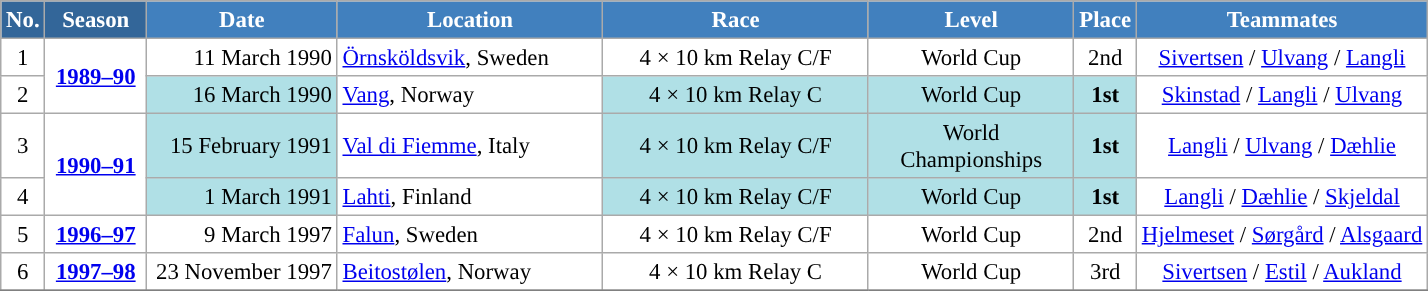<table class="wikitable sortable" style="font-size:95%; text-align:center; border:grey solid 1px; border-collapse:collapse; background:#ffffff;">
<tr style="background:#efefef;">
<th style="background-color:#369; color:white;">No.</th>
<th style="background-color:#369; color:white;">Season</th>
<th style="background-color:#4180be; color:white; width:120px;">Date</th>
<th style="background-color:#4180be; color:white; width:170px;">Location</th>
<th style="background-color:#4180be; color:white; width:170px;">Race</th>
<th style="background-color:#4180be; color:white; width:130px;">Level</th>
<th style="background-color:#4180be; color:white;">Place</th>
<th style="background-color:#4180be; color:white;">Teammates</th>
</tr>
<tr>
<td align=center>1</td>
<td rowspan=2 align=center><strong> <a href='#'>1989–90</a> </strong></td>
<td align=right>11 March 1990</td>
<td align=left> <a href='#'>Örnsköldsvik</a>, Sweden</td>
<td>4 × 10 km Relay C/F</td>
<td>World Cup</td>
<td>2nd</td>
<td><a href='#'>Sivertsen</a> / <a href='#'>Ulvang</a> / <a href='#'>Langli</a></td>
</tr>
<tr>
<td align=center>2</td>
<td bgcolor="#BOEOE6" align=right>16 March 1990</td>
<td align=left> <a href='#'>Vang</a>, Norway</td>
<td bgcolor="#BOEOE6">4 × 10 km Relay C</td>
<td bgcolor="#BOEOE6">World Cup</td>
<td bgcolor="#BOEOE6"><strong>1st</strong></td>
<td><a href='#'>Skinstad</a> / <a href='#'>Langli</a> / <a href='#'>Ulvang</a></td>
</tr>
<tr>
<td align=center>3</td>
<td rowspan=2 align=center><strong><a href='#'>1990–91</a></strong></td>
<td bgcolor="#BOEOE6" align=right>15 February 1991</td>
<td align=left> <a href='#'>Val di Fiemme</a>, Italy</td>
<td bgcolor="#BOEOE6">4 × 10 km Relay C/F</td>
<td bgcolor="#BOEOE6">World Championships</td>
<td bgcolor="#BOEOE6"><strong>1st</strong></td>
<td><a href='#'>Langli</a> / <a href='#'>Ulvang</a> / <a href='#'>Dæhlie</a></td>
</tr>
<tr>
<td align=center>4</td>
<td bgcolor="#BOEOE6" align=right>1 March 1991</td>
<td align=left> <a href='#'>Lahti</a>, Finland</td>
<td bgcolor="#BOEOE6">4 × 10 km Relay C/F</td>
<td bgcolor="#BOEOE6">World Cup</td>
<td bgcolor="#BOEOE6"><strong>1st</strong></td>
<td><a href='#'>Langli</a> / <a href='#'>Dæhlie</a> / <a href='#'>Skjeldal</a></td>
</tr>
<tr>
<td align=center>5</td>
<td rowspan=1 align=center><strong> <a href='#'>1996–97</a> </strong></td>
<td align=right>9 March 1997</td>
<td align=left> <a href='#'>Falun</a>, Sweden</td>
<td>4 × 10 km Relay C/F</td>
<td>World Cup</td>
<td>2nd</td>
<td><a href='#'>Hjelmeset</a> / <a href='#'>Sørgård</a> / <a href='#'>Alsgaard</a></td>
</tr>
<tr>
<td align=center>6</td>
<td rowspan=1 align=center><strong> <a href='#'>1997–98</a> </strong></td>
<td align=right>23 November 1997</td>
<td align=left> <a href='#'>Beitostølen</a>, Norway</td>
<td>4 × 10 km Relay C</td>
<td>World Cup</td>
<td>3rd</td>
<td><a href='#'>Sivertsen</a> / <a href='#'>Estil</a> / <a href='#'>Aukland</a></td>
</tr>
<tr>
</tr>
</table>
